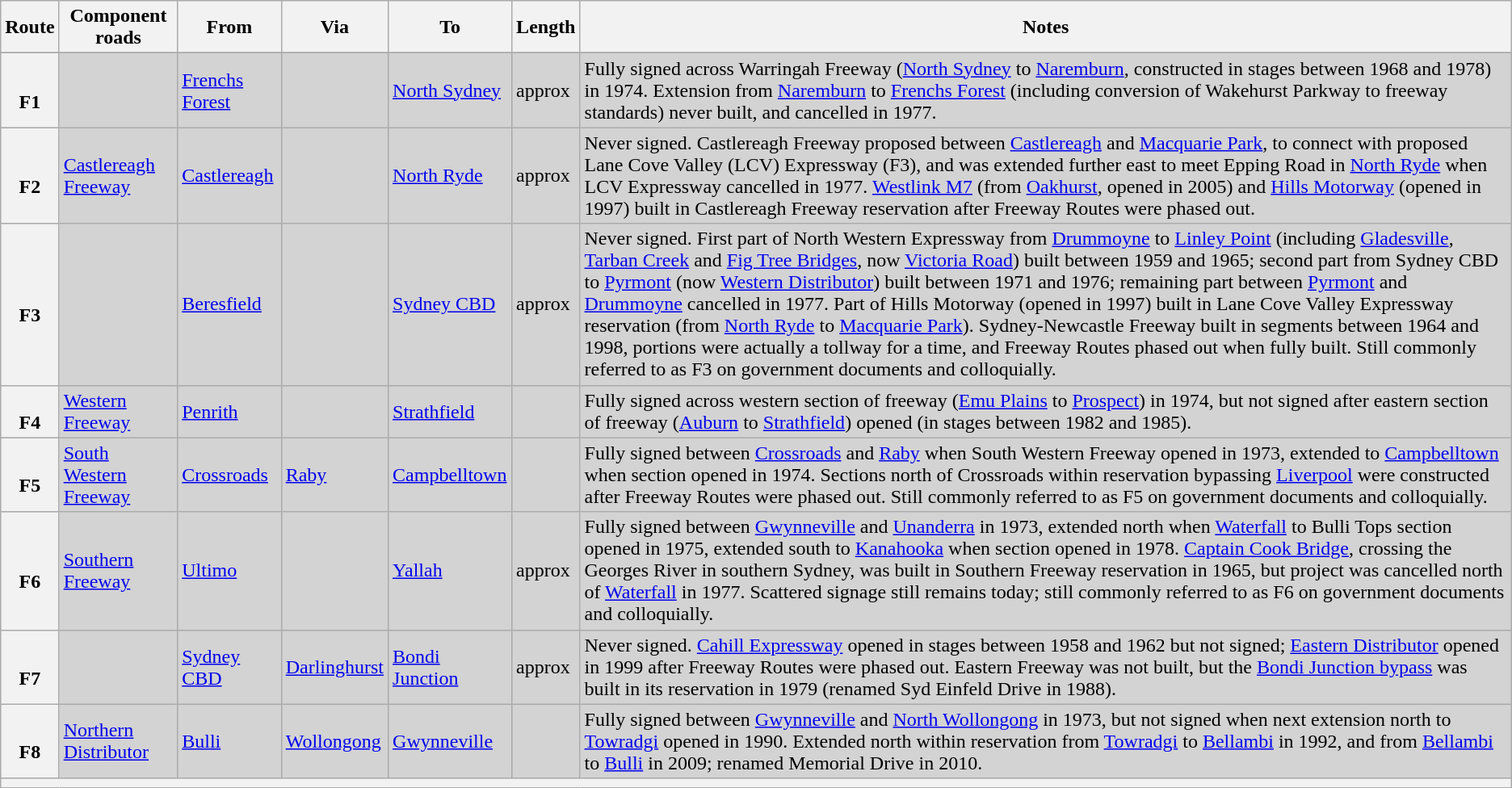<table class="wikitable sortable">
<tr>
<th scope="col">Route</th>
<th scope="col">Component roads</th>
<th scope="col">From</th>
<th scope="col">Via</th>
<th scope="col">To</th>
<th scope="col">Length</th>
<th scope="col">Notes</th>
</tr>
<tr>
</tr>
<tr style="background:#d3d3d3;">
<th><br>F1</th>
<td></td>
<td><a href='#'>Frenchs Forest</a></td>
<td></td>
<td><a href='#'>North Sydney</a></td>
<td>approx<br></td>
<td>Fully signed across Warringah Freeway (<a href='#'>North Sydney</a> to <a href='#'>Naremburn</a>, constructed in stages between 1968 and 1978) in 1974. Extension from <a href='#'>Naremburn</a> to <a href='#'>Frenchs Forest</a> (including conversion of Wakehurst Parkway to freeway standards) never built, and cancelled in 1977.</td>
</tr>
<tr style="background:#d3d3d3;">
<th><br>F2</th>
<td><a href='#'>Castlereagh Freeway</a></td>
<td><a href='#'>Castlereagh</a></td>
<td></td>
<td><a href='#'>North Ryde</a></td>
<td>approx<br></td>
<td>Never signed. Castlereagh Freeway proposed between <a href='#'>Castlereagh</a> and <a href='#'>Macquarie Park</a>, to connect with proposed Lane Cove Valley (LCV) Expressway (F3), and was extended further east to meet Epping Road in <a href='#'>North Ryde</a> when LCV Expressway cancelled in 1977. <a href='#'>Westlink M7</a> (from <a href='#'>Oakhurst</a>, opened in 2005) and <a href='#'>Hills Motorway</a> (opened in 1997) built in Castlereagh Freeway reservation after Freeway Routes were phased out.</td>
</tr>
<tr style="background:#d3d3d3;">
<th><br>F3</th>
<td></td>
<td><a href='#'>Beresfield</a></td>
<td></td>
<td><a href='#'>Sydney CBD</a></td>
<td>approx<br></td>
<td>Never signed. First part of North Western Expressway from <a href='#'>Drummoyne</a> to <a href='#'>Linley Point</a> (including <a href='#'>Gladesville</a>, <a href='#'>Tarban Creek</a> and <a href='#'>Fig Tree Bridges</a>, now <a href='#'>Victoria Road</a>) built between 1959 and 1965; second part from Sydney CBD to <a href='#'>Pyrmont</a> (now <a href='#'>Western Distributor</a>) built between 1971 and 1976; remaining part between <a href='#'>Pyrmont</a> and <a href='#'>Drummoyne</a> cancelled in 1977. Part of Hills Motorway (opened in 1997) built in Lane Cove Valley Expressway reservation (from <a href='#'>North Ryde</a> to <a href='#'>Macquarie Park</a>). Sydney-Newcastle Freeway built in segments between 1964 and 1998, portions were actually a tollway for a time, and Freeway Routes phased out when fully built. Still commonly referred to as F3 on government documents and colloquially.</td>
</tr>
<tr style="background:#d3d3d3;">
<th><br>F4</th>
<td><a href='#'>Western Freeway</a></td>
<td><a href='#'>Penrith</a></td>
<td></td>
<td><a href='#'>Strathfield</a></td>
<td></td>
<td>Fully signed across western section of freeway (<a href='#'>Emu Plains</a> to <a href='#'>Prospect</a>) in 1974, but not signed after eastern section of freeway (<a href='#'>Auburn</a> to <a href='#'>Strathfield</a>) opened (in stages between 1982 and 1985).</td>
</tr>
<tr style="background:#d3d3d3;">
<th><br>F5</th>
<td><a href='#'>South Western Freeway</a></td>
<td><a href='#'>Crossroads</a></td>
<td><a href='#'>Raby</a></td>
<td><a href='#'>Campbelltown</a></td>
<td></td>
<td>Fully signed between <a href='#'>Crossroads</a> and <a href='#'>Raby</a> when South Western Freeway opened in 1973, extended to <a href='#'>Campbelltown</a> when section opened in 1974. Sections north of Crossroads within reservation bypassing <a href='#'>Liverpool</a> were constructed after Freeway Routes were phased out. Still commonly referred to as F5 on government documents and colloquially.</td>
</tr>
<tr style="background:#d3d3d3;">
<th><br>F6</th>
<td><a href='#'>Southern Freeway</a></td>
<td><a href='#'>Ultimo</a></td>
<td></td>
<td><a href='#'>Yallah</a></td>
<td>approx<br></td>
<td>Fully signed between <a href='#'>Gwynneville</a> and <a href='#'>Unanderra</a> in 1973, extended north when <a href='#'>Waterfall</a> to Bulli Tops section opened in 1975, extended south to <a href='#'>Kanahooka</a> when section opened in 1978. <a href='#'>Captain Cook Bridge</a>, crossing the Georges River in southern Sydney, was built in Southern Freeway reservation in 1965, but project was cancelled north of <a href='#'>Waterfall</a> in 1977. Scattered signage still remains today; still commonly referred to as F6 on government documents and colloquially.</td>
</tr>
<tr style="background:#d3d3d3;">
<th><br>F7</th>
<td></td>
<td><a href='#'>Sydney CBD</a></td>
<td><a href='#'>Darlinghurst</a></td>
<td><a href='#'>Bondi Junction</a></td>
<td>approx<br></td>
<td>Never signed. <a href='#'>Cahill Expressway</a> opened in stages between 1958 and 1962 but not signed; <a href='#'>Eastern Distributor</a> opened in 1999 after Freeway Routes were phased out. Eastern Freeway was not built, but the <a href='#'>Bondi Junction bypass</a> was built in its reservation in 1979 (renamed Syd Einfeld Drive in 1988).</td>
</tr>
<tr style="background:#d3d3d3;">
<th><br>F8</th>
<td><a href='#'>Northern Distributor</a></td>
<td><a href='#'>Bulli</a></td>
<td><a href='#'>Wollongong</a></td>
<td><a href='#'>Gwynneville</a></td>
<td></td>
<td>Fully signed between <a href='#'>Gwynneville</a> and <a href='#'>North Wollongong</a> in 1973, but not signed when next extension north to <a href='#'>Towradgi</a> opened in 1990. Extended north within reservation from <a href='#'>Towradgi</a> to <a href='#'>Bellambi</a> in 1992, and from <a href='#'>Bellambi</a> to <a href='#'>Bulli</a> in 2009; renamed Memorial Drive in 2010.</td>
</tr>
<tr>
<td colspan="7" style="text-align:center; background:#f2f2f2;"></td>
</tr>
</table>
